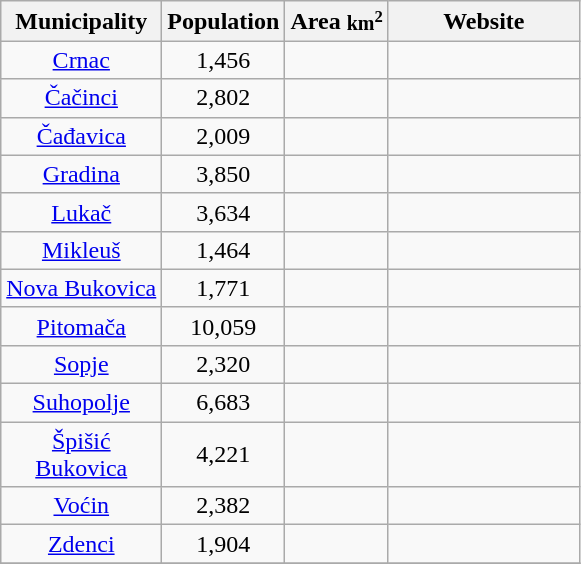<table class="wikitable sortable" style="text-align: center">
<tr>
<th width="100">Municipality</th>
<th>Population</th>
<th>Area <small>km<sup>2</sup></small></th>
<th width="120">Website</th>
</tr>
<tr>
<td><a href='#'>Crnac</a></td>
<td>1,456</td>
<td></td>
<td></td>
</tr>
<tr>
<td><a href='#'>Čačinci</a></td>
<td>2,802</td>
<td></td>
<td></td>
</tr>
<tr>
<td><a href='#'>Čađavica</a></td>
<td>2,009</td>
<td></td>
<td></td>
</tr>
<tr>
<td><a href='#'>Gradina</a></td>
<td>3,850</td>
<td></td>
<td></td>
</tr>
<tr>
<td><a href='#'>Lukač</a></td>
<td>3,634</td>
<td></td>
<td></td>
</tr>
<tr>
<td><a href='#'>Mikleuš</a></td>
<td>1,464</td>
<td></td>
<td></td>
</tr>
<tr>
<td><a href='#'>Nova Bukovica</a></td>
<td>1,771</td>
<td></td>
<td></td>
</tr>
<tr>
<td><a href='#'>Pitomača</a></td>
<td>10,059</td>
<td></td>
<td></td>
</tr>
<tr>
<td><a href='#'>Sopje</a></td>
<td>2,320</td>
<td></td>
<td></td>
</tr>
<tr>
<td><a href='#'>Suhopolje</a></td>
<td>6,683</td>
<td></td>
<td></td>
</tr>
<tr>
<td><a href='#'>Špišić Bukovica</a></td>
<td>4,221</td>
<td></td>
<td></td>
</tr>
<tr>
<td><a href='#'>Voćin</a></td>
<td>2,382</td>
<td></td>
<td></td>
</tr>
<tr>
<td><a href='#'>Zdenci</a></td>
<td>1,904</td>
<td></td>
<td></td>
</tr>
<tr>
</tr>
</table>
